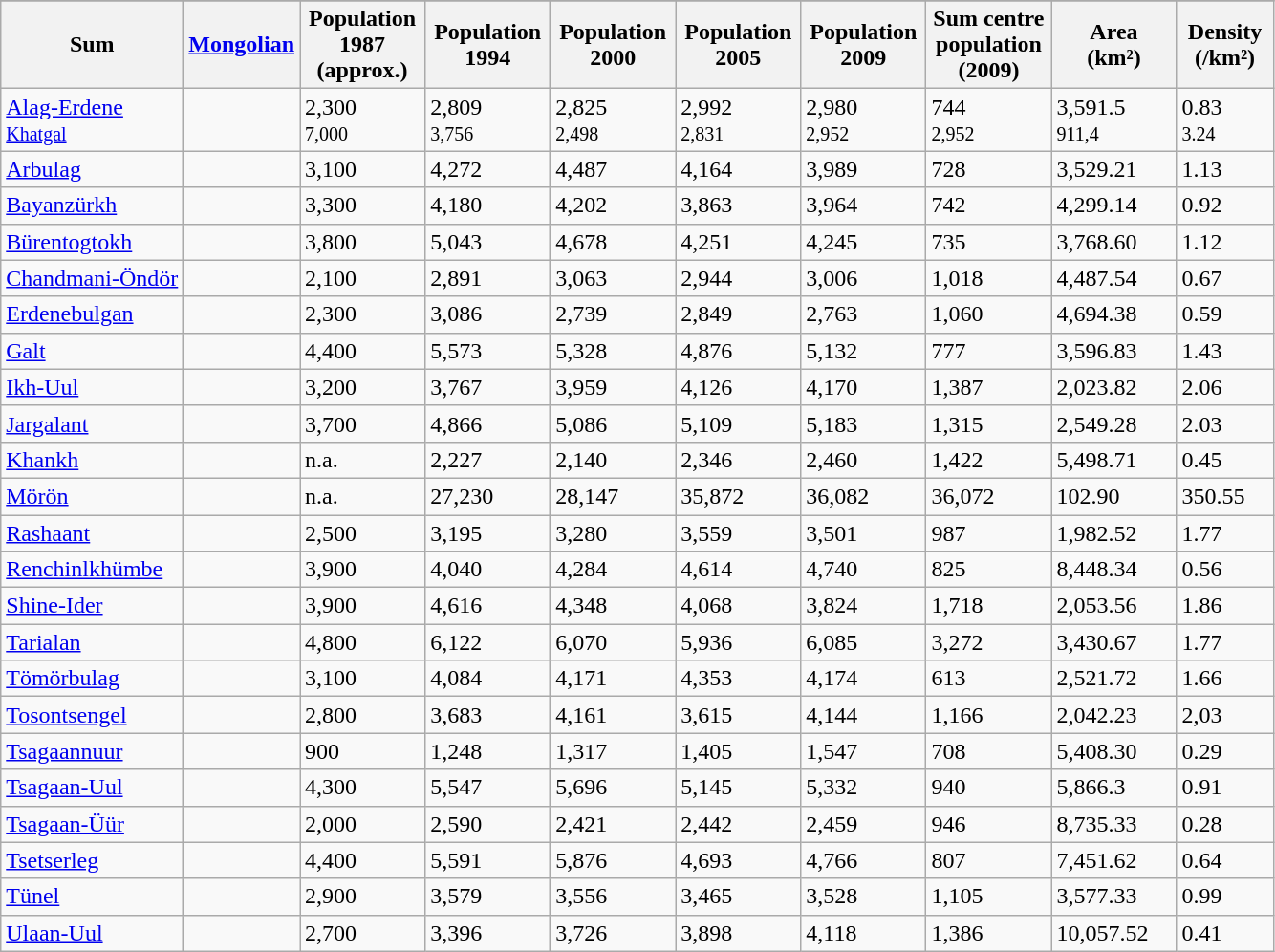<table class="wikitable sortable">
<tr>
</tr>
<tr>
<th>Sum</th>
<th><a href='#'>Mongolian</a></th>
<th style="width:80px;">Population<br>1987<br>(approx.)</th>
<th style="width:80px;">Population<br>1994<br></th>
<th style="width:80px;">Population<br>2000</th>
<th style="width:80px;">Population 2005</th>
<th style="width:80px;">Population<br>2009</th>
<th style="width:80px;">Sum centre<br>population<br>(2009)</th>
<th style="width:80px;">Area<br>(km²)</th>
<th style="width:60px;">Density<br>(/km²)</th>
</tr>
<tr>
<td><a href='#'>Alag-Erdene</a><br><small><a href='#'>Khatgal</a></small></td>
<td><br><small></small></td>
<td>2,300<br><small>7,000</small></td>
<td>2,809<br><small>3,756</small></td>
<td>2,825<br><small>2,498</small></td>
<td>2,992<br><small>2,831</small></td>
<td>2,980<br><small>2,952</small></td>
<td>744<br><small>2,952</small></td>
<td>3,591.5<br><small>911,4</small></td>
<td>0.83<br><small>3.24</small></td>
</tr>
<tr>
<td><a href='#'>Arbulag</a></td>
<td></td>
<td>3,100</td>
<td>4,272</td>
<td>4,487</td>
<td>4,164</td>
<td>3,989</td>
<td>728</td>
<td>3,529.21</td>
<td>1.13</td>
</tr>
<tr>
<td><a href='#'>Bayanzürkh</a></td>
<td></td>
<td>3,300</td>
<td>4,180</td>
<td>4,202</td>
<td>3,863</td>
<td>3,964</td>
<td>742</td>
<td>4,299.14</td>
<td>0.92</td>
</tr>
<tr>
<td><a href='#'>Bürentogtokh</a></td>
<td></td>
<td>3,800</td>
<td>5,043</td>
<td>4,678</td>
<td>4,251</td>
<td>4,245</td>
<td>735</td>
<td>3,768.60</td>
<td>1.12</td>
</tr>
<tr>
<td><a href='#'>Chandmani-Öndör</a></td>
<td></td>
<td>2,100</td>
<td>2,891</td>
<td>3,063</td>
<td>2,944</td>
<td>3,006</td>
<td>1,018</td>
<td>4,487.54</td>
<td>0.67</td>
</tr>
<tr>
<td><a href='#'>Erdenebulgan</a></td>
<td></td>
<td>2,300</td>
<td>3,086</td>
<td>2,739</td>
<td>2,849</td>
<td>2,763</td>
<td>1,060</td>
<td>4,694.38</td>
<td>0.59</td>
</tr>
<tr>
<td><a href='#'>Galt</a></td>
<td></td>
<td>4,400</td>
<td>5,573</td>
<td>5,328</td>
<td>4,876</td>
<td>5,132</td>
<td>777</td>
<td>3,596.83</td>
<td>1.43</td>
</tr>
<tr>
<td><a href='#'>Ikh-Uul</a></td>
<td></td>
<td>3,200</td>
<td>3,767</td>
<td>3,959</td>
<td>4,126</td>
<td>4,170</td>
<td>1,387</td>
<td>2,023.82</td>
<td>2.06</td>
</tr>
<tr>
<td><a href='#'>Jargalant</a></td>
<td></td>
<td>3,700</td>
<td>4,866</td>
<td>5,086</td>
<td>5,109</td>
<td>5,183</td>
<td>1,315</td>
<td>2,549.28</td>
<td>2.03</td>
</tr>
<tr>
<td><a href='#'>Khankh</a></td>
<td></td>
<td>n.a.</td>
<td>2,227</td>
<td>2,140</td>
<td>2,346</td>
<td>2,460</td>
<td>1,422</td>
<td>5,498.71</td>
<td>0.45</td>
</tr>
<tr>
<td><a href='#'>Mörön</a></td>
<td></td>
<td>n.a.</td>
<td>27,230</td>
<td>28,147</td>
<td>35,872</td>
<td>36,082</td>
<td>36,072</td>
<td>102.90</td>
<td>350.55</td>
</tr>
<tr>
<td><a href='#'>Rashaant</a></td>
<td></td>
<td>2,500</td>
<td>3,195</td>
<td>3,280</td>
<td>3,559</td>
<td>3,501</td>
<td>987</td>
<td>1,982.52</td>
<td>1.77</td>
</tr>
<tr>
<td><a href='#'>Renchinlkhümbe</a></td>
<td></td>
<td>3,900</td>
<td>4,040</td>
<td>4,284</td>
<td>4,614</td>
<td>4,740</td>
<td>825</td>
<td>8,448.34</td>
<td>0.56</td>
</tr>
<tr>
<td><a href='#'>Shine-Ider</a></td>
<td></td>
<td>3,900</td>
<td>4,616</td>
<td>4,348</td>
<td>4,068</td>
<td>3,824</td>
<td>1,718</td>
<td>2,053.56</td>
<td>1.86</td>
</tr>
<tr>
<td><a href='#'>Tarialan</a></td>
<td></td>
<td>4,800</td>
<td>6,122</td>
<td>6,070</td>
<td>5,936</td>
<td>6,085</td>
<td>3,272</td>
<td>3,430.67</td>
<td>1.77</td>
</tr>
<tr>
<td><a href='#'>Tömörbulag</a></td>
<td></td>
<td>3,100</td>
<td>4,084</td>
<td>4,171</td>
<td>4,353</td>
<td>4,174</td>
<td>613</td>
<td>2,521.72</td>
<td>1.66</td>
</tr>
<tr>
<td><a href='#'>Tosontsengel</a></td>
<td></td>
<td>2,800</td>
<td>3,683</td>
<td>4,161</td>
<td>3,615</td>
<td>4,144</td>
<td>1,166</td>
<td>2,042.23</td>
<td>2,03</td>
</tr>
<tr>
<td><a href='#'>Tsagaannuur</a></td>
<td></td>
<td>900</td>
<td>1,248</td>
<td>1,317</td>
<td>1,405</td>
<td>1,547</td>
<td>708</td>
<td>5,408.30</td>
<td>0.29</td>
</tr>
<tr>
<td><a href='#'>Tsagaan-Uul</a></td>
<td></td>
<td>4,300</td>
<td>5,547</td>
<td>5,696</td>
<td>5,145</td>
<td>5,332</td>
<td>940</td>
<td>5,866.3</td>
<td>0.91</td>
</tr>
<tr>
<td><a href='#'>Tsagaan-Üür</a></td>
<td></td>
<td>2,000</td>
<td>2,590</td>
<td>2,421</td>
<td>2,442</td>
<td>2,459</td>
<td>946</td>
<td>8,735.33</td>
<td>0.28</td>
</tr>
<tr>
<td><a href='#'>Tsetserleg</a></td>
<td></td>
<td>4,400</td>
<td>5,591</td>
<td>5,876</td>
<td>4,693</td>
<td>4,766</td>
<td>807</td>
<td>7,451.62</td>
<td>0.64</td>
</tr>
<tr>
<td><a href='#'>Tünel</a></td>
<td></td>
<td>2,900</td>
<td>3,579</td>
<td>3,556</td>
<td>3,465</td>
<td>3,528</td>
<td>1,105</td>
<td>3,577.33</td>
<td>0.99</td>
</tr>
<tr>
<td><a href='#'>Ulaan-Uul</a></td>
<td></td>
<td>2,700</td>
<td>3,396</td>
<td>3,726</td>
<td>3,898</td>
<td>4,118</td>
<td>1,386</td>
<td>10,057.52</td>
<td>0.41</td>
</tr>
</table>
